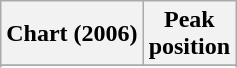<table class="wikitable sortable plainrowheaders" style="text-align:center">
<tr>
<th scope="col">Chart (2006)</th>
<th scope="col">Peak<br>position</th>
</tr>
<tr>
</tr>
<tr>
</tr>
</table>
